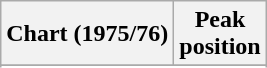<table class="wikitable sortable plainrowheaders">
<tr>
<th>Chart (1975/76)</th>
<th>Peak<br>position</th>
</tr>
<tr>
</tr>
<tr>
</tr>
</table>
